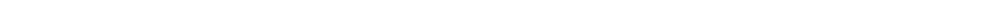<table style="width:66%; text-align:center;">
<tr style="color:white;">
<td style="background:"><strong>3</strong></td>
<td style="background:"><strong>1</strong></td>
<td style="background:"><strong>18</strong></td>
<td style="background:"><strong>2</strong></td>
</tr>
</table>
